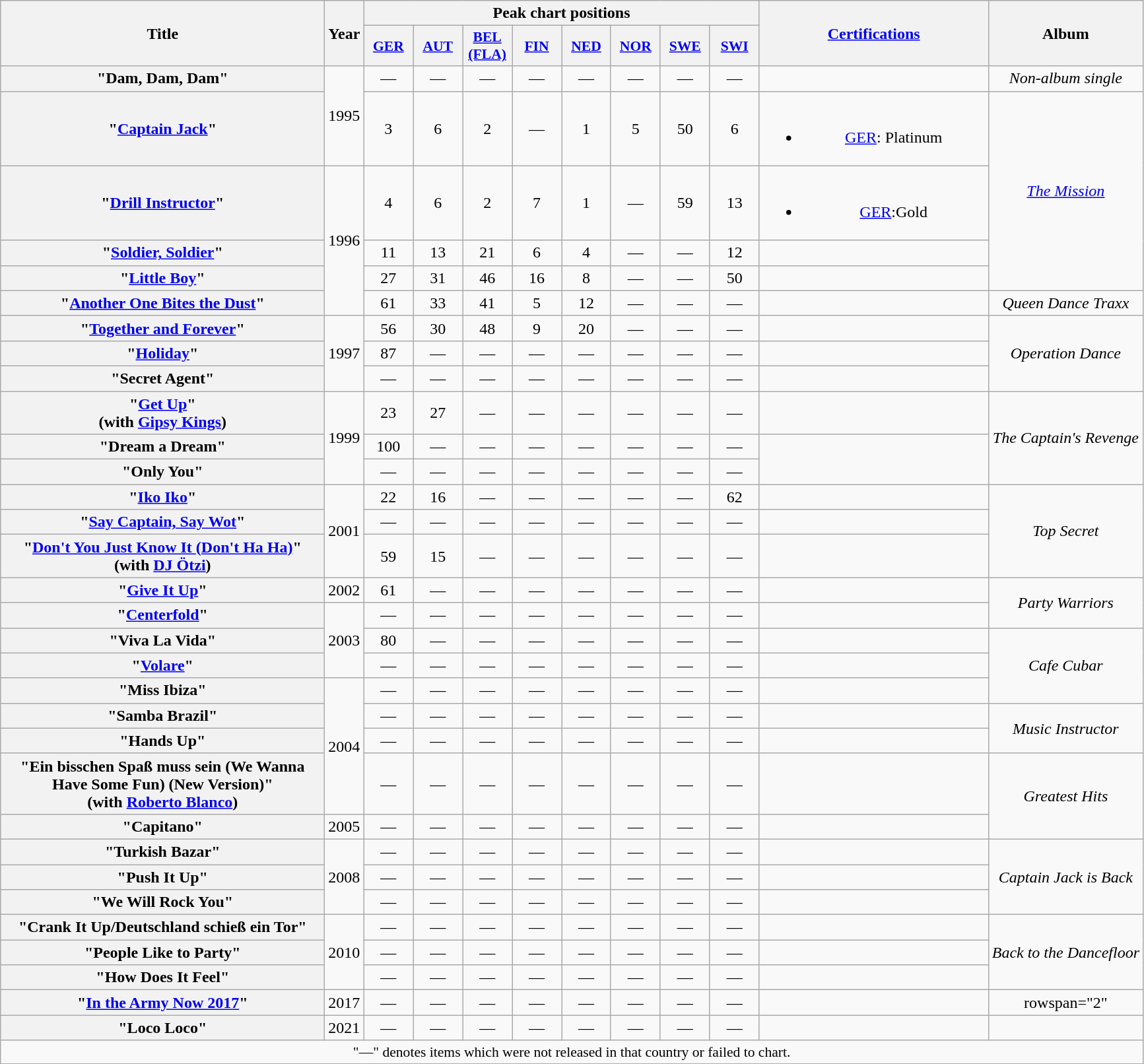<table class="wikitable plainrowheaders" style="text-align:center;">
<tr>
<th scope="col" rowspan="2" style="width:20em;">Title</th>
<th scope="col" rowspan="2">Year</th>
<th scope="col" colspan="8">Peak chart positions</th>
<th scope="col" rowspan="2" style="width:14em;"><a href='#'>Certifications</a></th>
<th scope="col" rowspan="2">Album</th>
</tr>
<tr>
<th style="width:3em;font-size:90%"><a href='#'>GER</a><br></th>
<th style="width:3em;font-size:90%"><a href='#'>AUT</a><br></th>
<th style="width:3em;font-size:90%"><a href='#'>BEL (FLA)</a> <br></th>
<th style="width:3em;font-size:90%"><a href='#'>FIN</a><br></th>
<th style="width:3em;font-size:90%"><a href='#'>NED</a><br></th>
<th style="width:3em;font-size:90%"><a href='#'>NOR</a><br></th>
<th style="width:3em;font-size:90%"><a href='#'>SWE</a><br></th>
<th style="width:3em;font-size:90%"><a href='#'>SWI</a><br></th>
</tr>
<tr>
<th scope="row">"Dam, Dam, Dam"</th>
<td rowspan="2">1995</td>
<td>—</td>
<td>—</td>
<td>—</td>
<td>—</td>
<td>—</td>
<td>—</td>
<td>—</td>
<td>—</td>
<td></td>
<td><em>Non-album single</em></td>
</tr>
<tr>
<th scope="row">"<a href='#'>Captain Jack</a>"</th>
<td>3</td>
<td>6</td>
<td>2</td>
<td>—</td>
<td>1</td>
<td>5</td>
<td>50</td>
<td>6</td>
<td><br><ul><li><a href='#'>GER</a>: Platinum</li></ul></td>
<td rowspan="4"><em><a href='#'>The Mission</a></em></td>
</tr>
<tr>
<th scope="row">"<a href='#'>Drill Instructor</a>"</th>
<td rowspan="4">1996</td>
<td>4</td>
<td>6</td>
<td>2</td>
<td>7</td>
<td>1</td>
<td>—</td>
<td>59</td>
<td>13</td>
<td><br><ul><li><a href='#'>GER</a>:Gold</li></ul></td>
</tr>
<tr>
<th scope="row">"<a href='#'>Soldier, Soldier</a>"</th>
<td>11</td>
<td>13</td>
<td>21</td>
<td>6</td>
<td>4</td>
<td>—</td>
<td>—</td>
<td>12</td>
<td></td>
</tr>
<tr>
<th scope="row">"<a href='#'>Little Boy</a>"</th>
<td>27</td>
<td>31</td>
<td>46</td>
<td>16</td>
<td>8</td>
<td>—</td>
<td>—</td>
<td>50</td>
<td></td>
</tr>
<tr>
<th scope="row">"<a href='#'>Another One Bites the Dust</a>"</th>
<td>61</td>
<td>33</td>
<td>41</td>
<td>5</td>
<td>12</td>
<td>—</td>
<td>—</td>
<td>—</td>
<td></td>
<td><em>Queen Dance Traxx</em></td>
</tr>
<tr>
<th scope="row">"<a href='#'>Together and Forever</a>"</th>
<td rowspan="3">1997</td>
<td>56</td>
<td>30</td>
<td>48</td>
<td>9</td>
<td>20</td>
<td>—</td>
<td>—</td>
<td>—</td>
<td></td>
<td rowspan="3"><em>Operation Dance</em></td>
</tr>
<tr>
<th scope="row">"<a href='#'>Holiday</a>"</th>
<td>87</td>
<td>—</td>
<td>—</td>
<td>—</td>
<td>—</td>
<td>—</td>
<td>—</td>
<td>—</td>
<td></td>
</tr>
<tr>
<th scope="row">"Secret Agent"</th>
<td>—</td>
<td>—</td>
<td>—</td>
<td>—</td>
<td>—</td>
<td>—</td>
<td>—</td>
<td>—</td>
<td></td>
</tr>
<tr>
<th scope="row">"<a href='#'>Get Up</a>" <br><span>(with <a href='#'>Gipsy Kings</a>)</span></th>
<td rowspan="3">1999</td>
<td>23</td>
<td>27</td>
<td>—</td>
<td>—</td>
<td>—</td>
<td>—</td>
<td>—</td>
<td>—</td>
<td></td>
<td rowspan="3"><em>The Captain's Revenge</em></td>
</tr>
<tr>
<th scope="row">"Dream a Dream"</th>
<td>100</td>
<td>—</td>
<td>—</td>
<td>—</td>
<td>—</td>
<td>—</td>
<td>—</td>
<td>—</td>
</tr>
<tr>
<th scope="row">"Only You"</th>
<td>—</td>
<td>—</td>
<td>—</td>
<td>—</td>
<td>—</td>
<td>—</td>
<td>—</td>
<td>—</td>
</tr>
<tr>
<th scope="row">"<a href='#'>Iko Iko</a>"</th>
<td rowspan="3">2001</td>
<td>22</td>
<td>16</td>
<td>—</td>
<td>—</td>
<td>—</td>
<td>—</td>
<td>—</td>
<td>62</td>
<td></td>
<td rowspan="3"><em>Top Secret</em></td>
</tr>
<tr>
<th scope="row">"<a href='#'>Say Captain, Say Wot</a>"</th>
<td>—</td>
<td>—</td>
<td>—</td>
<td>—</td>
<td>—</td>
<td>—</td>
<td>—</td>
<td>—</td>
<td></td>
</tr>
<tr>
<th scope="row">"<a href='#'>Don't You Just Know It (Don't Ha Ha)</a>" <br><span>(with <a href='#'>DJ Ötzi</a>)</span></th>
<td>59</td>
<td>15</td>
<td>—</td>
<td>—</td>
<td>—</td>
<td>—</td>
<td>—</td>
<td>—</td>
<td></td>
</tr>
<tr>
<th scope="row">"<a href='#'>Give It Up</a>"</th>
<td>2002</td>
<td>61</td>
<td>—</td>
<td>—</td>
<td>—</td>
<td>—</td>
<td>—</td>
<td>—</td>
<td>—</td>
<td></td>
<td rowspan="2"><em>Party Warriors</em></td>
</tr>
<tr>
<th scope="row">"<a href='#'>Centerfold</a>"</th>
<td rowspan="3">2003</td>
<td>—</td>
<td>—</td>
<td>—</td>
<td>—</td>
<td>—</td>
<td>—</td>
<td>—</td>
<td>—</td>
<td></td>
</tr>
<tr>
<th scope="row">"Viva La Vida"</th>
<td>80</td>
<td>—</td>
<td>—</td>
<td>—</td>
<td>—</td>
<td>—</td>
<td>—</td>
<td>—</td>
<td></td>
<td rowspan="3"><em>Cafe Cubar</em></td>
</tr>
<tr>
<th scope="row">"<a href='#'>Volare</a>"</th>
<td>—</td>
<td>—</td>
<td>—</td>
<td>—</td>
<td>—</td>
<td>—</td>
<td>—</td>
<td>—</td>
<td></td>
</tr>
<tr>
<th scope="row">"Miss Ibiza"</th>
<td rowspan="4">2004</td>
<td>—</td>
<td>—</td>
<td>—</td>
<td>—</td>
<td>—</td>
<td>—</td>
<td>—</td>
<td>—</td>
<td></td>
</tr>
<tr>
<th scope="row">"Samba Brazil"</th>
<td>—</td>
<td>—</td>
<td>—</td>
<td>—</td>
<td>—</td>
<td>—</td>
<td>—</td>
<td>—</td>
<td></td>
<td rowspan="2"><em>Music Instructor</em></td>
</tr>
<tr>
<th scope="row">"Hands Up"</th>
<td>—</td>
<td>—</td>
<td>—</td>
<td>—</td>
<td>—</td>
<td>—</td>
<td>—</td>
<td>—</td>
<td></td>
</tr>
<tr>
<th scope="row">"Ein bisschen Spaß muss sein (We Wanna Have Some Fun) (New Version)" <br><span>(with <a href='#'>Roberto Blanco</a>)</span></th>
<td>—</td>
<td>—</td>
<td>—</td>
<td>—</td>
<td>—</td>
<td>—</td>
<td>—</td>
<td>—</td>
<td></td>
<td align="center" rowspan="2"><em>Greatest Hits</em></td>
</tr>
<tr>
<th scope="row">"Capitano"</th>
<td>2005</td>
<td>—</td>
<td>—</td>
<td>—</td>
<td>—</td>
<td>—</td>
<td>—</td>
<td>—</td>
<td>—</td>
<td></td>
</tr>
<tr>
<th scope="row">"Turkish Bazar"</th>
<td rowspan="3">2008</td>
<td>—</td>
<td>—</td>
<td>—</td>
<td>—</td>
<td>—</td>
<td>—</td>
<td>—</td>
<td>—</td>
<td></td>
<td align="center" rowspan="3"><em>Captain Jack is Back</em></td>
</tr>
<tr>
<th scope="row">"Push It Up"</th>
<td>—</td>
<td>—</td>
<td>—</td>
<td>—</td>
<td>—</td>
<td>—</td>
<td>—</td>
<td>—</td>
<td></td>
</tr>
<tr>
<th scope="row">"We Will Rock You"</th>
<td>—</td>
<td>—</td>
<td>—</td>
<td>—</td>
<td>—</td>
<td>—</td>
<td>—</td>
<td>—</td>
<td></td>
</tr>
<tr>
<th scope="row">"Crank It Up/Deutschland schieß ein Tor"</th>
<td rowspan="3">2010</td>
<td>—</td>
<td>—</td>
<td>—</td>
<td>—</td>
<td>—</td>
<td>—</td>
<td>—</td>
<td>—</td>
<td></td>
<td rowspan="3"><em>Back to the Dancefloor</em></td>
</tr>
<tr>
<th scope="row">"People Like to Party"</th>
<td>—</td>
<td>—</td>
<td>—</td>
<td>—</td>
<td>—</td>
<td>—</td>
<td>—</td>
<td>—</td>
<td></td>
</tr>
<tr>
<th scope="row">"How Does It Feel"</th>
<td>—</td>
<td>—</td>
<td>—</td>
<td>—</td>
<td>—</td>
<td>—</td>
<td>—</td>
<td>—</td>
<td></td>
</tr>
<tr>
<th scope="row">"<a href='#'>In the Army Now 2017</a>"</th>
<td>2017</td>
<td>—</td>
<td>—</td>
<td>—</td>
<td>—</td>
<td>—</td>
<td>—</td>
<td>—</td>
<td>—</td>
<td></td>
<td>rowspan="2" </td>
</tr>
<tr>
<th scope="row">"Loco Loco"</th>
<td>2021</td>
<td>—</td>
<td>—</td>
<td>—</td>
<td>—</td>
<td>—</td>
<td>—</td>
<td>—</td>
<td>—</td>
<td></td>
</tr>
<tr>
<td colspan="14" style="font-size:90%">"—" denotes items which were not released in that country or failed to chart.</td>
</tr>
</table>
